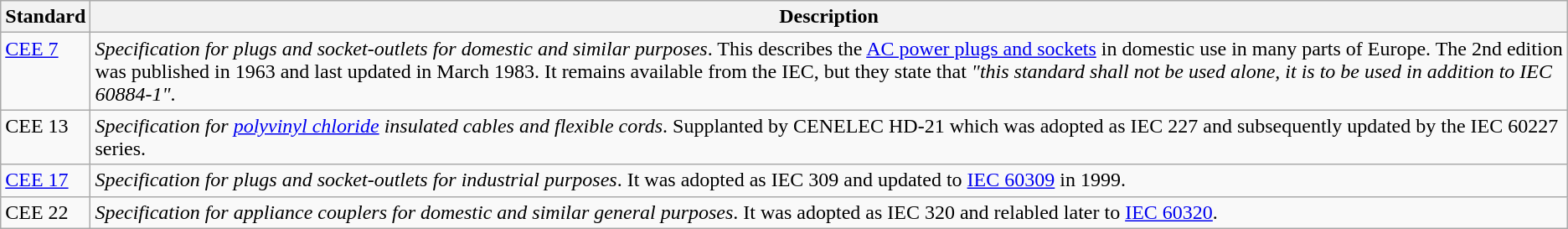<table class="wikitable">
<tr>
<th>Standard</th>
<th>Description</th>
</tr>
<tr valign="top">
<td><a href='#'>CEE 7</a></td>
<td><em>Specification for plugs and socket-outlets for domestic and similar purposes</em>.  This describes the <a href='#'>AC power plugs and sockets</a> in domestic use in many parts of Europe. The 2nd edition was published in 1963 and last updated in March 1983.  It remains available from the IEC, but they state that <em>"this standard shall not be used alone, it is to be used in addition to IEC 60884-1"</em>.</td>
</tr>
<tr valign="top">
<td>CEE 13</td>
<td><em>Specification for <a href='#'>polyvinyl chloride</a> insulated cables and flexible cords</em>.  Supplanted by CENELEC HD-21 which was adopted as IEC 227 and subsequently updated by the IEC 60227 series.</td>
</tr>
<tr valign="top">
<td><a href='#'>CEE 17</a></td>
<td><em>Specification for plugs and socket-outlets for industrial purposes</em>. It was adopted as IEC 309 and updated to <a href='#'>IEC 60309</a> in 1999.</td>
</tr>
<tr valign="top">
<td>CEE 22</td>
<td><em>Specification for appliance couplers for domestic and similar general purposes</em>. It was adopted as IEC 320 and relabled later to <a href='#'>IEC 60320</a>.</td>
</tr>
</table>
